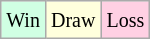<table class="wikitable">
<tr>
<td style="background-color: #d0ffe3;"><small>Win</small></td>
<td style="background-color: #ffffdd;"><small>Draw</small></td>
<td style="background-color: #ffd0e3;"><small>Loss</small></td>
</tr>
</table>
